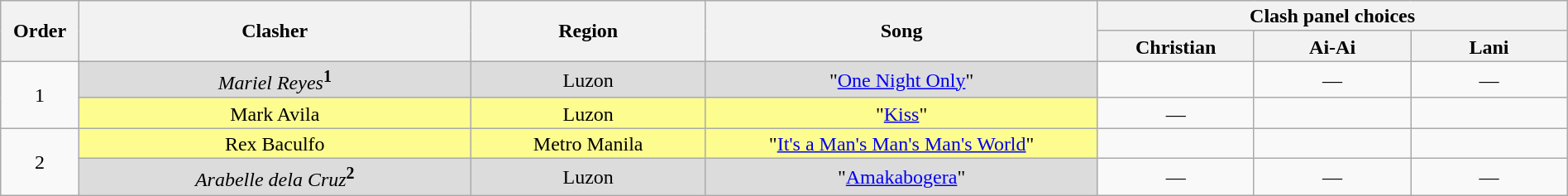<table class="wikitable" style="text-align:center; line-height:17px; width:100%;">
<tr>
<th rowspan="2" width="5%">Order</th>
<th rowspan="2" width="25%">Clasher</th>
<th rowspan="2">Region</th>
<th rowspan="2" width="25%">Song</th>
<th colspan="3" width="30%">Clash panel choices</th>
</tr>
<tr>
<th width="10%">Christian</th>
<th width="10%">Ai-Ai</th>
<th width="10%">Lani</th>
</tr>
<tr>
<td rowspan="2">1</td>
<td style="background:#DCDCDC;"><em>Mariel Reyes</em><sup><strong>1</strong></sup></td>
<td style="background:#DCDCDC;">Luzon</td>
<td style="background:#DCDCDC;">"<a href='#'>One Night Only</a>"</td>
<td><strong></strong></td>
<td>—</td>
<td>—</td>
</tr>
<tr>
<td style="background:#fdfc8f;">Mark Avila</td>
<td style="background:#fdfc8f;">Luzon</td>
<td style="background:#fdfc8f;">"<a href='#'>Kiss</a>"</td>
<td>—</td>
<td><strong></strong></td>
<td><strong></strong></td>
</tr>
<tr>
<td rowspan="2">2</td>
<td style="background:#fdfc8f;">Rex Baculfo</td>
<td style="background:#fdfc8f;">Metro Manila</td>
<td style="background:#fdfc8f;">"<a href='#'>It's a Man's Man's Man's World</a>"</td>
<td><strong></strong></td>
<td><strong></strong></td>
<td><strong></strong></td>
</tr>
<tr>
<td style="background:#DCDCDC;"><em>Arabelle dela Cruz</em><sup><strong>2</strong></sup></td>
<td style="background:#DCDCDC;">Luzon</td>
<td style="background:#DCDCDC;">"<a href='#'>Amakabogera</a>"</td>
<td>—</td>
<td>—</td>
<td>—</td>
</tr>
</table>
